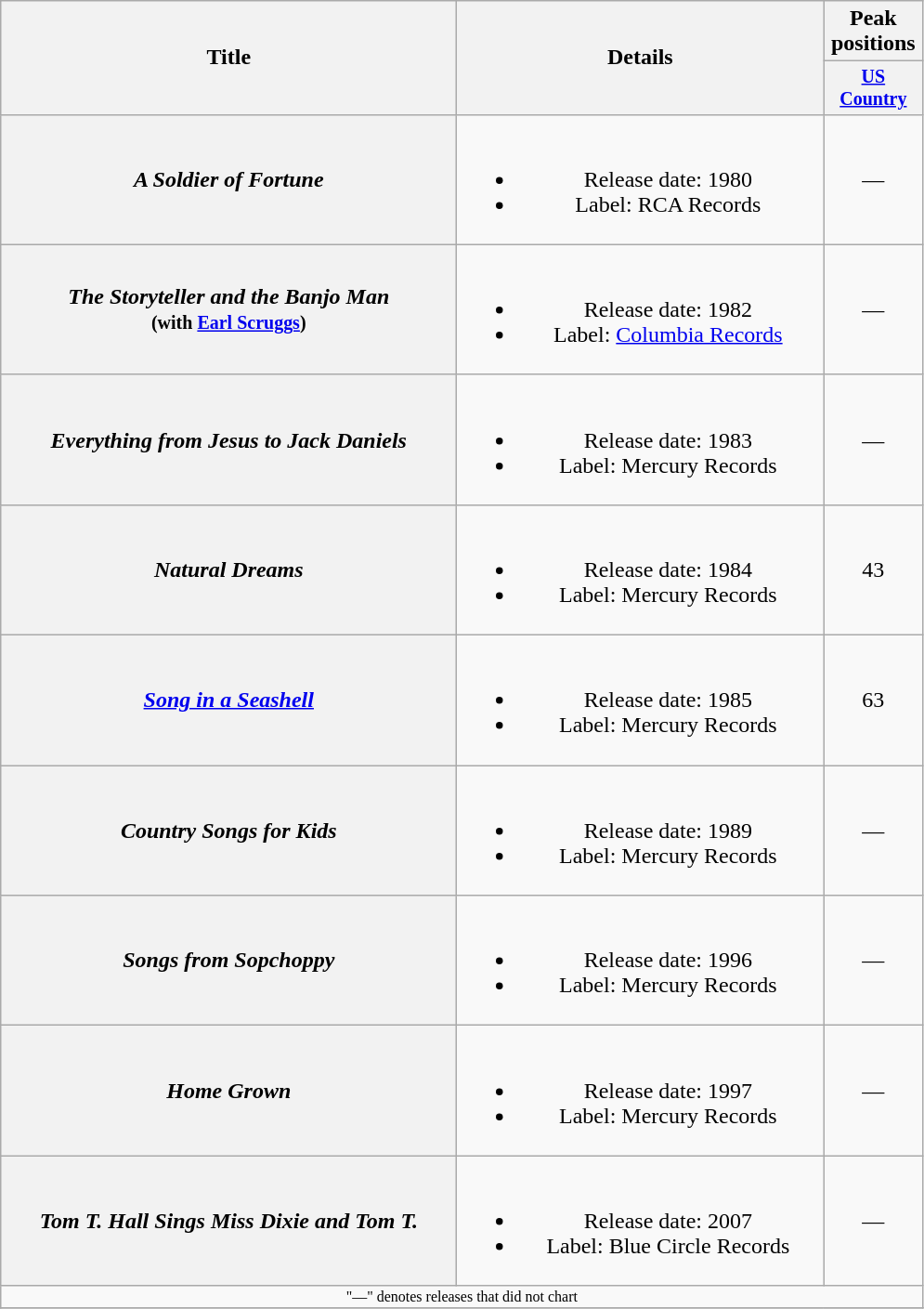<table class="wikitable plainrowheaders" style="text-align:center;">
<tr>
<th rowspan="2" style="width:20em;">Title</th>
<th rowspan="2" style="width:16em;">Details</th>
<th>Peak positions</th>
</tr>
<tr style="font-size:smaller;">
<th width="65"><a href='#'>US Country</a><br></th>
</tr>
<tr>
<th scope="row"><em>A Soldier of Fortune</em></th>
<td><br><ul><li>Release date: 1980</li><li>Label: RCA Records</li></ul></td>
<td>—</td>
</tr>
<tr>
<th scope="row"><em>The Storyteller and the Banjo Man</em><br><small>(with <a href='#'>Earl Scruggs</a>)</small></th>
<td><br><ul><li>Release date: 1982</li><li>Label: <a href='#'>Columbia Records</a></li></ul></td>
<td>—</td>
</tr>
<tr>
<th scope="row"><em>Everything from Jesus to Jack Daniels</em></th>
<td><br><ul><li>Release date: 1983</li><li>Label: Mercury Records</li></ul></td>
<td>—</td>
</tr>
<tr>
<th scope="row"><em>Natural Dreams</em></th>
<td><br><ul><li>Release date: 1984</li><li>Label: Mercury Records</li></ul></td>
<td>43</td>
</tr>
<tr>
<th scope="row"><em><a href='#'>Song in a Seashell</a></em></th>
<td><br><ul><li>Release date: 1985</li><li>Label: Mercury Records</li></ul></td>
<td>63</td>
</tr>
<tr>
<th scope="row"><em>Country Songs for Kids</em></th>
<td><br><ul><li>Release date: 1989</li><li>Label: Mercury Records</li></ul></td>
<td>—</td>
</tr>
<tr>
<th scope="row"><em>Songs from Sopchoppy</em></th>
<td><br><ul><li>Release date: 1996</li><li>Label: Mercury Records</li></ul></td>
<td>—</td>
</tr>
<tr>
<th scope="row"><em>Home Grown</em></th>
<td><br><ul><li>Release date: 1997</li><li>Label: Mercury Records</li></ul></td>
<td>—</td>
</tr>
<tr>
<th scope="row"><em>Tom T. Hall Sings Miss Dixie and Tom T.</em></th>
<td><br><ul><li>Release date: 2007</li><li>Label: Blue Circle Records</li></ul></td>
<td>—</td>
</tr>
<tr>
<td colspan="3" style="font-size: 8pt">"—" denotes releases that did not chart</td>
</tr>
<tr>
</tr>
</table>
